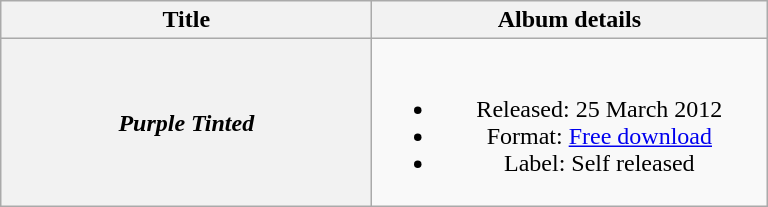<table class="wikitable plainrowheaders" style="text-align:center;">
<tr>
<th scope="col" style="width:15em;">Title</th>
<th scope="col" style="width:16em;">Album details</th>
</tr>
<tr>
<th scope="row"><em>Purple Tinted</em></th>
<td><br><ul><li>Released: 25 March 2012</li><li>Format: <a href='#'>Free download</a></li><li>Label: Self released</li></ul></td>
</tr>
</table>
